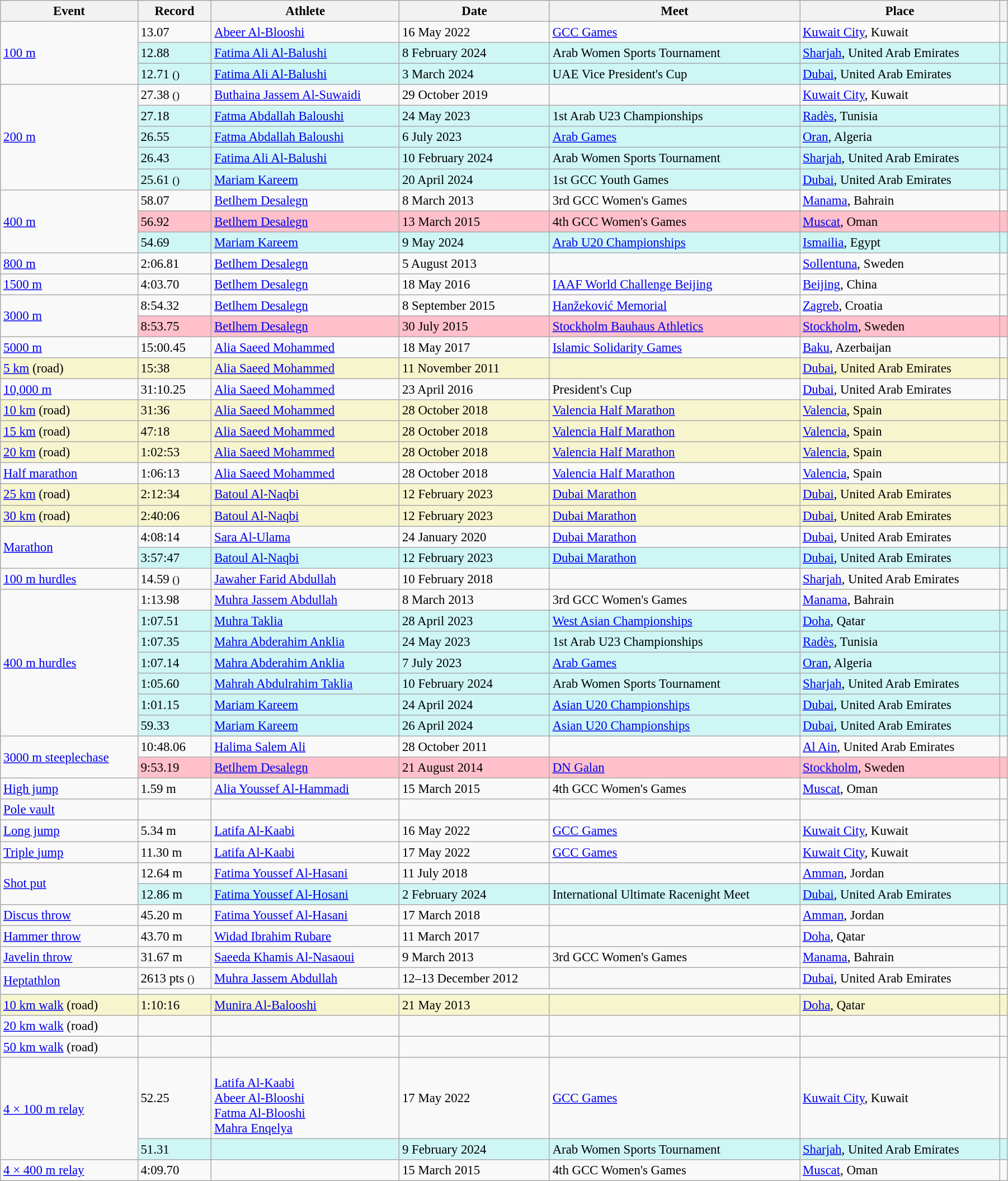<table class="wikitable" style="font-size:95%; width: 95%;">
<tr>
<th>Event</th>
<th>Record</th>
<th>Athlete</th>
<th>Date</th>
<th>Meet</th>
<th>Place</th>
<th></th>
</tr>
<tr>
<td rowspan=3><a href='#'>100 m</a></td>
<td>13.07 </td>
<td><a href='#'>Abeer Al-Blooshi</a></td>
<td>16 May 2022</td>
<td><a href='#'>GCC Games</a></td>
<td><a href='#'>Kuwait City</a>, Kuwait</td>
<td></td>
</tr>
<tr bgcolor=#CEF6F5>
<td>12.88 </td>
<td><a href='#'>Fatima Ali Al-Balushi</a></td>
<td>8 February 2024</td>
<td>Arab Women Sports Tournament</td>
<td><a href='#'>Sharjah</a>, United Arab Emirates</td>
<td></td>
</tr>
<tr bgcolor=#CEF6F5>
<td>12.71 <small>()</small></td>
<td><a href='#'>Fatima Ali Al-Balushi</a></td>
<td>3 March 2024</td>
<td>UAE Vice President's Cup</td>
<td><a href='#'>Dubai</a>, United Arab Emirates</td>
<td></td>
</tr>
<tr>
<td rowspan=5><a href='#'>200 m</a></td>
<td>27.38 <small>()</small></td>
<td><a href='#'>Buthaina Jassem Al-Suwaidi</a></td>
<td>29 October 2019</td>
<td></td>
<td><a href='#'>Kuwait City</a>, Kuwait</td>
<td></td>
</tr>
<tr bgcolor="#CEF6F5">
<td>27.18 </td>
<td><a href='#'>Fatma Abdallah Baloushi</a></td>
<td>24 May 2023</td>
<td>1st Arab U23 Championships</td>
<td><a href='#'>Radès</a>, Tunisia</td>
<td></td>
</tr>
<tr bgcolor="#CEF6F5">
<td>26.55 </td>
<td><a href='#'>Fatma Abdallah Baloushi</a></td>
<td>6 July 2023</td>
<td><a href='#'>Arab Games</a></td>
<td><a href='#'>Oran</a>, Algeria</td>
<td></td>
</tr>
<tr bgcolor=#CEF6F5>
<td>26.43 </td>
<td><a href='#'>Fatima Ali Al-Balushi</a></td>
<td>10 February 2024</td>
<td>Arab Women Sports Tournament</td>
<td><a href='#'>Sharjah</a>, United Arab Emirates</td>
<td></td>
</tr>
<tr bgcolor="#CEF6F5">
<td>25.61 <small>()</small></td>
<td><a href='#'>Mariam Kareem</a></td>
<td>20 April 2024</td>
<td>1st GCC Youth Games</td>
<td><a href='#'>Dubai</a>, United Arab Emirates</td>
<td></td>
</tr>
<tr>
<td rowspan=3><a href='#'>400 m</a></td>
<td>58.07</td>
<td><a href='#'>Betlhem Desalegn</a></td>
<td>8 March 2013</td>
<td>3rd GCC Women's Games</td>
<td><a href='#'>Manama</a>, Bahrain</td>
<td></td>
</tr>
<tr style="background:pink">
<td>56.92</td>
<td><a href='#'>Betlhem Desalegn</a></td>
<td>13 March 2015</td>
<td>4th GCC Women's Games</td>
<td><a href='#'>Muscat</a>, Oman</td>
<td></td>
</tr>
<tr bgcolor="#CEF6F5">
<td>54.69</td>
<td><a href='#'>Mariam Kareem</a></td>
<td>9 May 2024</td>
<td><a href='#'>Arab U20 Championships</a></td>
<td><a href='#'>Ismailia</a>, Egypt</td>
<td></td>
</tr>
<tr>
<td><a href='#'>800 m</a></td>
<td>2:06.81</td>
<td><a href='#'>Betlhem Desalegn</a></td>
<td>5 August 2013</td>
<td></td>
<td><a href='#'>Sollentuna</a>, Sweden</td>
<td></td>
</tr>
<tr>
<td><a href='#'>1500 m</a></td>
<td>4:03.70</td>
<td><a href='#'>Betlhem Desalegn</a></td>
<td>18 May 2016</td>
<td><a href='#'>IAAF World Challenge Beijing</a></td>
<td><a href='#'>Beijing</a>, China</td>
<td></td>
</tr>
<tr>
<td rowspan=2><a href='#'>3000 m</a></td>
<td>8:54.32</td>
<td><a href='#'>Betlhem Desalegn</a></td>
<td>8 September 2015</td>
<td><a href='#'>Hanžeković Memorial</a></td>
<td><a href='#'>Zagreb</a>, Croatia</td>
<td></td>
</tr>
<tr style="background:pink">
<td>8:53.75</td>
<td><a href='#'>Betlhem Desalegn</a></td>
<td>30 July 2015</td>
<td><a href='#'>Stockholm Bauhaus Athletics</a></td>
<td><a href='#'>Stockholm</a>, Sweden</td>
<td></td>
</tr>
<tr>
<td><a href='#'>5000 m</a></td>
<td>15:00.45</td>
<td><a href='#'>Alia Saeed Mohammed</a></td>
<td>18 May 2017</td>
<td><a href='#'>Islamic Solidarity Games</a></td>
<td><a href='#'>Baku</a>, Azerbaijan</td>
<td></td>
</tr>
<tr style="background:#f6F5CE;">
<td><a href='#'>5 km</a> (road)</td>
<td>15:38</td>
<td><a href='#'>Alia Saeed Mohammed</a></td>
<td>11 November 2011</td>
<td></td>
<td><a href='#'>Dubai</a>, United Arab Emirates</td>
<td></td>
</tr>
<tr>
<td><a href='#'>10,000 m</a></td>
<td>31:10.25</td>
<td><a href='#'>Alia Saeed Mohammed</a></td>
<td>23 April 2016</td>
<td>President's Cup</td>
<td><a href='#'>Dubai</a>, United Arab Emirates</td>
<td></td>
</tr>
<tr style="background:#f6F5CE;">
<td><a href='#'>10 km</a> (road)</td>
<td>31:36</td>
<td><a href='#'>Alia Saeed Mohammed</a></td>
<td>28 October 2018</td>
<td><a href='#'>Valencia Half Marathon</a></td>
<td><a href='#'>Valencia</a>, Spain</td>
<td></td>
</tr>
<tr style="background:#f6F5CE;">
<td><a href='#'>15 km</a> (road)</td>
<td>47:18</td>
<td><a href='#'>Alia Saeed Mohammed</a></td>
<td>28 October 2018</td>
<td><a href='#'>Valencia Half Marathon</a></td>
<td><a href='#'>Valencia</a>, Spain</td>
<td></td>
</tr>
<tr style="background:#f6F5CE;">
<td><a href='#'>20 km</a> (road)</td>
<td>1:02:53</td>
<td><a href='#'>Alia Saeed Mohammed</a></td>
<td>28 October 2018</td>
<td><a href='#'>Valencia Half Marathon</a></td>
<td><a href='#'>Valencia</a>, Spain</td>
<td></td>
</tr>
<tr>
<td><a href='#'>Half marathon</a></td>
<td>1:06:13</td>
<td><a href='#'>Alia Saeed Mohammed</a></td>
<td>28 October 2018</td>
<td><a href='#'>Valencia Half Marathon</a></td>
<td><a href='#'>Valencia</a>, Spain</td>
<td></td>
</tr>
<tr style="background:#f6F5CE;">
<td><a href='#'>25 km</a> (road)</td>
<td>2:12:34</td>
<td><a href='#'>Batoul Al-Naqbi</a></td>
<td>12 February 2023</td>
<td><a href='#'>Dubai Marathon</a></td>
<td><a href='#'>Dubai</a>, United Arab Emirates</td>
<td></td>
</tr>
<tr style="background:#f6F5CE;">
<td><a href='#'>30 km</a> (road)</td>
<td>2:40:06</td>
<td><a href='#'>Batoul Al-Naqbi</a></td>
<td>12 February 2023</td>
<td><a href='#'>Dubai Marathon</a></td>
<td><a href='#'>Dubai</a>, United Arab Emirates</td>
<td></td>
</tr>
<tr>
<td rowspan=2><a href='#'>Marathon</a></td>
<td>4:08:14</td>
<td><a href='#'>Sara Al-Ulama</a></td>
<td>24 January 2020</td>
<td><a href='#'>Dubai Marathon</a></td>
<td><a href='#'>Dubai</a>, United Arab Emirates</td>
<td></td>
</tr>
<tr bgcolor=#CEF6F5>
<td>3:57:47</td>
<td><a href='#'>Batoul Al-Naqbi</a></td>
<td>12 February 2023</td>
<td><a href='#'>Dubai Marathon</a></td>
<td><a href='#'>Dubai</a>, United Arab Emirates</td>
<td></td>
</tr>
<tr>
<td><a href='#'>100 m hurdles</a></td>
<td>14.59 <small>()</small></td>
<td><a href='#'>Jawaher Farid Abdullah</a></td>
<td>10 February 2018</td>
<td></td>
<td><a href='#'>Sharjah</a>, United Arab Emirates</td>
<td></td>
</tr>
<tr>
<td rowspan=7><a href='#'>400 m hurdles</a></td>
<td>1:13.98</td>
<td><a href='#'>Muhra Jassem Abdullah</a></td>
<td>8 March 2013</td>
<td>3rd GCC Women's Games</td>
<td><a href='#'>Manama</a>, Bahrain</td>
<td></td>
</tr>
<tr bgcolor="#CEF6F5">
<td>1:07.51</td>
<td><a href='#'>Muhra Taklia</a></td>
<td>28 April 2023</td>
<td><a href='#'>West Asian Championships</a></td>
<td><a href='#'>Doha</a>, Qatar</td>
<td></td>
</tr>
<tr bgcolor="#CEF6F5">
<td>1:07.35</td>
<td><a href='#'>Mahra Abderahim Anklia</a></td>
<td>24 May 2023</td>
<td>1st Arab U23 Championships</td>
<td><a href='#'>Radès</a>, Tunisia</td>
<td></td>
</tr>
<tr bgcolor="#CEF6F5">
<td>1:07.14</td>
<td><a href='#'>Mahra Abderahim Anklia</a></td>
<td>7 July 2023</td>
<td><a href='#'>Arab Games</a></td>
<td><a href='#'>Oran</a>, Algeria</td>
<td></td>
</tr>
<tr bgcolor=#CEF6F5>
<td>1:05.60</td>
<td><a href='#'>Mahrah Abdulrahim Taklia</a></td>
<td>10 February 2024</td>
<td>Arab Women Sports Tournament</td>
<td><a href='#'>Sharjah</a>, United Arab Emirates</td>
<td></td>
</tr>
<tr bgcolor="#CEF6F5">
<td>1:01.15</td>
<td><a href='#'>Mariam Kareem</a></td>
<td>24 April 2024</td>
<td><a href='#'>Asian U20 Championships</a></td>
<td><a href='#'>Dubai</a>, United Arab Emirates</td>
<td></td>
</tr>
<tr bgcolor="#CEF6F5">
<td>59.33</td>
<td><a href='#'>Mariam Kareem</a></td>
<td>26 April 2024</td>
<td><a href='#'>Asian U20 Championships</a></td>
<td><a href='#'>Dubai</a>, United Arab Emirates</td>
<td></td>
</tr>
<tr>
<td rowspan=2><a href='#'>3000 m steeplechase</a></td>
<td>10:48.06</td>
<td><a href='#'>Halima Salem Ali</a></td>
<td>28 October 2011</td>
<td></td>
<td><a href='#'>Al Ain</a>, United Arab Emirates</td>
<td></td>
</tr>
<tr style="background:pink">
<td>9:53.19</td>
<td><a href='#'>Betlhem Desalegn</a></td>
<td>21 August 2014</td>
<td><a href='#'>DN Galan</a></td>
<td><a href='#'>Stockholm</a>, Sweden</td>
<td></td>
</tr>
<tr>
<td><a href='#'>High jump</a></td>
<td>1.59 m</td>
<td><a href='#'>Alia Youssef Al-Hammadi</a></td>
<td>15 March 2015</td>
<td>4th GCC Women's Games</td>
<td><a href='#'>Muscat</a>, Oman</td>
<td></td>
</tr>
<tr>
<td><a href='#'>Pole vault</a></td>
<td></td>
<td></td>
<td></td>
<td></td>
<td></td>
<td></td>
</tr>
<tr>
<td><a href='#'>Long jump</a></td>
<td>5.34 m </td>
<td><a href='#'>Latifa Al-Kaabi</a></td>
<td>16 May 2022</td>
<td><a href='#'>GCC Games</a></td>
<td><a href='#'>Kuwait City</a>, Kuwait</td>
<td></td>
</tr>
<tr>
<td><a href='#'>Triple jump</a></td>
<td>11.30 m </td>
<td><a href='#'>Latifa Al-Kaabi</a></td>
<td>17 May 2022</td>
<td><a href='#'>GCC Games</a></td>
<td><a href='#'>Kuwait City</a>, Kuwait</td>
<td></td>
</tr>
<tr>
<td rowspan=2><a href='#'>Shot put</a></td>
<td>12.64 m</td>
<td><a href='#'>Fatima Youssef Al-Hasani</a></td>
<td>11 July 2018</td>
<td></td>
<td><a href='#'>Amman</a>, Jordan</td>
<td></td>
</tr>
<tr bgcolor=#CEF6F5>
<td>12.86 m</td>
<td><a href='#'>Fatima Youssef Al-Hosani</a></td>
<td>2 February 2024</td>
<td>International Ultimate Racenight Meet</td>
<td><a href='#'>Dubai</a>, United Arab Emirates</td>
<td></td>
</tr>
<tr>
<td><a href='#'>Discus throw</a></td>
<td>45.20 m</td>
<td><a href='#'>Fatima Youssef Al-Hasani</a></td>
<td>17 March 2018</td>
<td></td>
<td><a href='#'>Amman</a>, Jordan</td>
<td></td>
</tr>
<tr>
<td><a href='#'>Hammer throw</a></td>
<td>43.70 m</td>
<td><a href='#'>Widad Ibrahim Rubare</a></td>
<td>11 March 2017</td>
<td></td>
<td><a href='#'>Doha</a>, Qatar</td>
<td></td>
</tr>
<tr>
<td><a href='#'>Javelin throw</a></td>
<td>31.67 m</td>
<td><a href='#'>Saeeda Khamis Al-Nasaoui</a></td>
<td>9 March 2013</td>
<td>3rd GCC Women's Games</td>
<td><a href='#'>Manama</a>, Bahrain</td>
<td></td>
</tr>
<tr>
<td rowspan=2><a href='#'>Heptathlon</a></td>
<td>2613 pts <small>()</small></td>
<td><a href='#'>Muhra Jassem Abdullah</a></td>
<td>12–13 December 2012</td>
<td></td>
<td><a href='#'>Dubai</a>, United Arab Emirates</td>
<td></td>
</tr>
<tr>
<td colspan=5></td>
<td></td>
</tr>
<tr style="background:#f6F5CE;">
<td><a href='#'>10 km walk</a> (road)</td>
<td>1:10:16</td>
<td><a href='#'>Munira Al-Balooshi</a></td>
<td>21 May 2013</td>
<td></td>
<td><a href='#'>Doha</a>, Qatar</td>
<td></td>
</tr>
<tr>
<td><a href='#'>20 km walk</a> (road)</td>
<td></td>
<td></td>
<td></td>
<td></td>
<td></td>
<td></td>
</tr>
<tr>
<td><a href='#'>50 km walk</a> (road)</td>
<td></td>
<td></td>
<td></td>
<td></td>
<td></td>
<td></td>
</tr>
<tr>
<td rowspan=2><a href='#'>4 × 100 m relay</a></td>
<td>52.25</td>
<td><br><a href='#'>Latifa Al-Kaabi</a><br><a href='#'>Abeer Al-Blooshi</a><br><a href='#'>Fatma Al-Blooshi</a><br><a href='#'>Mahra Enqelya</a></td>
<td>17 May 2022</td>
<td><a href='#'>GCC Games</a></td>
<td><a href='#'>Kuwait City</a>, Kuwait</td>
<td></td>
</tr>
<tr bgcolor=#CEF6F5>
<td>51.31</td>
<td></td>
<td>9 February 2024</td>
<td>Arab Women Sports Tournament</td>
<td><a href='#'>Sharjah</a>, United Arab Emirates</td>
<td></td>
</tr>
<tr>
<td><a href='#'>4 × 400 m relay</a></td>
<td>4:09.70</td>
<td></td>
<td>15 March 2015</td>
<td>4th GCC Women's Games</td>
<td><a href='#'>Muscat</a>, Oman</td>
<td></td>
</tr>
</table>
